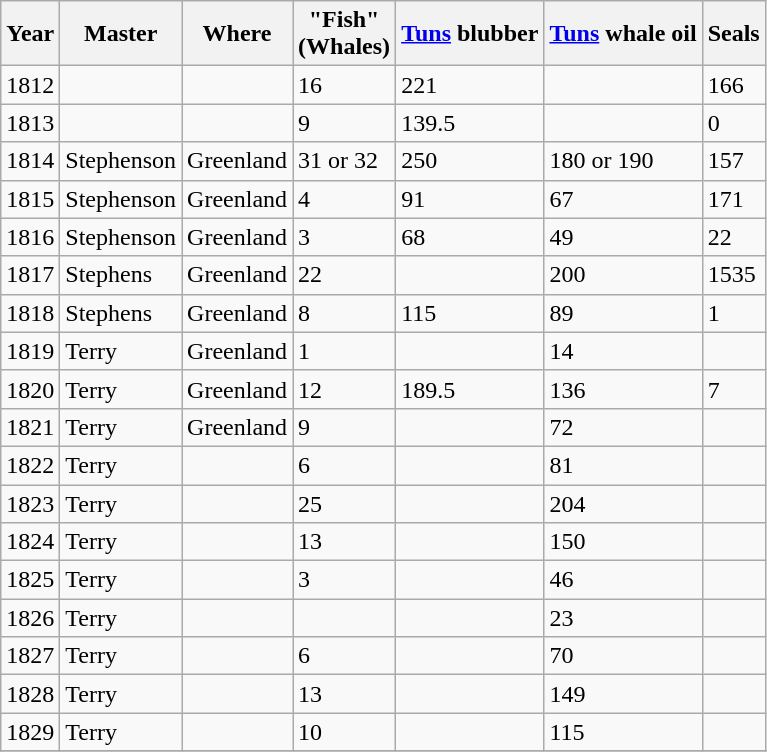<table class="sortable wikitable">
<tr>
<th>Year</th>
<th>Master</th>
<th>Where</th>
<th>"Fish"<br>(Whales)</th>
<th><a href='#'>Tuns</a> blubber</th>
<th><a href='#'>Tuns</a> whale oil</th>
<th>Seals</th>
</tr>
<tr>
<td>1812</td>
<td></td>
<td></td>
<td>16</td>
<td>221</td>
<td></td>
<td>166</td>
</tr>
<tr>
<td>1813</td>
<td></td>
<td></td>
<td>9</td>
<td>139.5</td>
<td></td>
<td>0</td>
</tr>
<tr>
<td>1814</td>
<td>Stephenson</td>
<td>Greenland</td>
<td>31 or 32</td>
<td>250</td>
<td>180 or 190</td>
<td>157</td>
</tr>
<tr>
<td>1815</td>
<td>Stephenson</td>
<td>Greenland</td>
<td>4</td>
<td>91</td>
<td>67</td>
<td>171</td>
</tr>
<tr>
<td>1816</td>
<td>Stephenson</td>
<td>Greenland</td>
<td>3</td>
<td>68</td>
<td>49</td>
<td>22</td>
</tr>
<tr>
<td>1817</td>
<td>Stephens</td>
<td>Greenland</td>
<td>22</td>
<td></td>
<td>200</td>
<td>1535</td>
</tr>
<tr>
<td>1818</td>
<td>Stephens</td>
<td>Greenland</td>
<td>8</td>
<td>115</td>
<td>89</td>
<td>1</td>
</tr>
<tr>
<td>1819</td>
<td>Terry</td>
<td>Greenland</td>
<td>1</td>
<td></td>
<td>14</td>
<td></td>
</tr>
<tr>
<td>1820</td>
<td>Terry</td>
<td>Greenland</td>
<td>12</td>
<td>189.5</td>
<td>136</td>
<td>7</td>
</tr>
<tr>
<td>1821</td>
<td>Terry</td>
<td>Greenland</td>
<td>9</td>
<td></td>
<td>72</td>
<td></td>
</tr>
<tr>
<td>1822</td>
<td>Terry</td>
<td></td>
<td>6</td>
<td></td>
<td>81</td>
<td></td>
</tr>
<tr>
<td>1823</td>
<td>Terry</td>
<td></td>
<td>25</td>
<td></td>
<td>204</td>
<td></td>
</tr>
<tr>
<td>1824</td>
<td>Terry</td>
<td></td>
<td>13</td>
<td></td>
<td>150</td>
<td></td>
</tr>
<tr>
<td>1825</td>
<td>Terry</td>
<td></td>
<td>3</td>
<td></td>
<td>46</td>
<td></td>
</tr>
<tr>
<td>1826</td>
<td>Terry</td>
<td></td>
<td></td>
<td></td>
<td>23</td>
<td></td>
</tr>
<tr>
<td>1827</td>
<td>Terry</td>
<td></td>
<td>6</td>
<td></td>
<td>70</td>
<td></td>
</tr>
<tr>
<td>1828</td>
<td>Terry</td>
<td></td>
<td>13</td>
<td></td>
<td>149</td>
<td></td>
</tr>
<tr>
<td>1829</td>
<td>Terry</td>
<td></td>
<td>10</td>
<td></td>
<td>115</td>
<td></td>
</tr>
<tr>
</tr>
</table>
